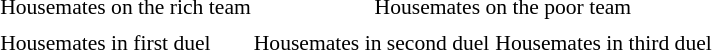<table style="margin: 1em auto 1em auto; font-size:90%; line-height:20px">
<tr>
<td colspan="2"> Housemates on the rich team</td>
<td colspan="2"> Housemates on the poor team</td>
</tr>
<tr>
<td> Housemates in first duel</td>
<td colspan="2"> Housemates in second duel</td>
<td> Housemates in third duel</td>
</tr>
</table>
